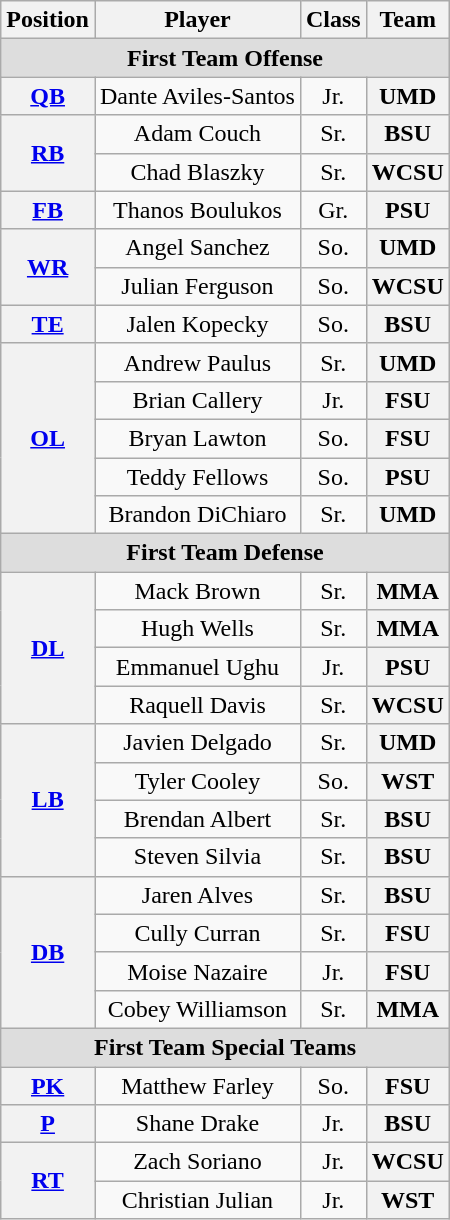<table class="wikitable">
<tr>
<th>Position</th>
<th>Player</th>
<th>Class</th>
<th>Team</th>
</tr>
<tr>
<td colspan="4" style="text-align:center; background:#ddd;"><strong>First Team Offense</strong></td>
</tr>
<tr style="text-align:center;">
<th rowspan="1"><a href='#'>QB</a></th>
<td>Dante Aviles-Santos</td>
<td>Jr.</td>
<th>UMD</th>
</tr>
<tr style="text-align:center;">
<th rowspan="2"><a href='#'>RB</a></th>
<td>Adam Couch</td>
<td>Sr.</td>
<th>BSU</th>
</tr>
<tr style="text-align:center;">
<td>Chad Blaszky</td>
<td>Sr.</td>
<th>WCSU</th>
</tr>
<tr style="text-align:center;">
<th rowspan="1"><a href='#'>FB</a></th>
<td>Thanos Boulukos</td>
<td>Gr.</td>
<th>PSU</th>
</tr>
<tr style="text-align:center;">
<th rowspan="2"><a href='#'>WR</a></th>
<td>Angel Sanchez</td>
<td>So.</td>
<th>UMD</th>
</tr>
<tr style="text-align:center;">
<td>Julian Ferguson</td>
<td>So.</td>
<th>WCSU</th>
</tr>
<tr style="text-align:center;">
<th rowspan="1"><a href='#'>TE</a></th>
<td>Jalen Kopecky</td>
<td>So.</td>
<th>BSU</th>
</tr>
<tr style="text-align:center;">
<th rowspan="5"><a href='#'>OL</a></th>
<td>Andrew Paulus</td>
<td>Sr.</td>
<th>UMD</th>
</tr>
<tr style="text-align:center;">
<td>Brian Callery</td>
<td>Jr.</td>
<th>FSU</th>
</tr>
<tr style="text-align:center;">
<td>Bryan Lawton</td>
<td>So.</td>
<th>FSU</th>
</tr>
<tr style="text-align:center;">
<td>Teddy Fellows</td>
<td>So.</td>
<th>PSU</th>
</tr>
<tr style="text-align:center;">
<td>Brandon DiChiaro</td>
<td>Sr.</td>
<th>UMD</th>
</tr>
<tr style="text-align:center;">
<td colspan="4" style="text-align:center; background:#ddd;"><strong>First Team Defense</strong></td>
</tr>
<tr style="text-align:center;">
<th rowspan="4"><a href='#'>DL</a></th>
<td>Mack Brown</td>
<td>Sr.</td>
<th>MMA</th>
</tr>
<tr style="text-align:center;">
<td>Hugh Wells</td>
<td>Sr.</td>
<th>MMA</th>
</tr>
<tr style="text-align:center;">
<td>Emmanuel Ughu</td>
<td>Jr.</td>
<th>PSU</th>
</tr>
<tr style="text-align:center;">
<td>Raquell Davis</td>
<td>Sr.</td>
<th>WCSU</th>
</tr>
<tr style="text-align:center;">
<th rowspan="4"><a href='#'>LB</a></th>
<td>Javien Delgado</td>
<td>Sr.</td>
<th>UMD</th>
</tr>
<tr style="text-align:center;">
<td>Tyler Cooley</td>
<td>So.</td>
<th>WST</th>
</tr>
<tr style="text-align:center;">
<td>Brendan Albert</td>
<td>Sr.</td>
<th>BSU</th>
</tr>
<tr style="text-align:center;">
<td>Steven Silvia</td>
<td>Sr.</td>
<th>BSU</th>
</tr>
<tr style="text-align:center;">
<th rowspan="4"><a href='#'>DB</a></th>
<td>Jaren Alves</td>
<td>Sr.</td>
<th>BSU</th>
</tr>
<tr style="text-align:center;">
<td>Cully Curran</td>
<td>Sr.</td>
<th>FSU</th>
</tr>
<tr style="text-align:center;">
<td>Moise Nazaire</td>
<td>Jr.</td>
<th>FSU</th>
</tr>
<tr style="text-align:center;">
<td>Cobey Williamson</td>
<td>Sr.</td>
<th>MMA</th>
</tr>
<tr>
<td colspan="4" style="text-align:center; background:#ddd;"><strong>First Team Special Teams</strong></td>
</tr>
<tr style="text-align:center;">
<th rowspan="1"><a href='#'>PK</a></th>
<td>Matthew Farley</td>
<td>So.</td>
<th>FSU</th>
</tr>
<tr style="text-align:center;">
<th rowspan="1"><a href='#'>P</a></th>
<td>Shane Drake</td>
<td>Jr.</td>
<th>BSU</th>
</tr>
<tr style="text-align:center;">
<th rowspan="2"><a href='#'>RT</a></th>
<td>Zach Soriano</td>
<td>Jr.</td>
<th>WCSU</th>
</tr>
<tr style="text-align:center;">
<td>Christian Julian</td>
<td>Jr.</td>
<th>WST</th>
</tr>
</table>
